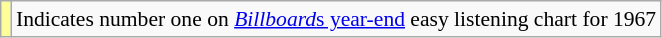<table class="wikitable" style="font-size:90%;">
<tr>
<td style="background-color:#FFFF99"></td>
<td>Indicates number one on <a href='#'><em>Billboard</em>s year-end</a> easy listening chart for 1967</td>
</tr>
</table>
